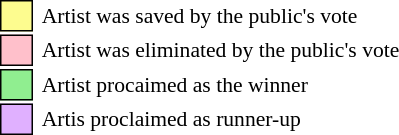<table class="toccolours" style="font-size: 90%; white-space: nowrap;">
<tr>
<td style="background-color:#fdfc8f; border: 1px solid black">     </td>
<td> Artist was saved by the public's vote</td>
</tr>
<tr>
<td style="background-color:pink; border: 1px solid black">     </td>
<td> Artist was eliminated by the public's vote</td>
</tr>
<tr>
<td style="background-color:lightgreen; border: 1px solid black">     </td>
<td> Artist procaimed as the winner</td>
</tr>
<tr>
<td style="background-color:#E0B0FF; border: 1px solid black">     </td>
<td> Artis proclaimed as runner-up</td>
</tr>
</table>
